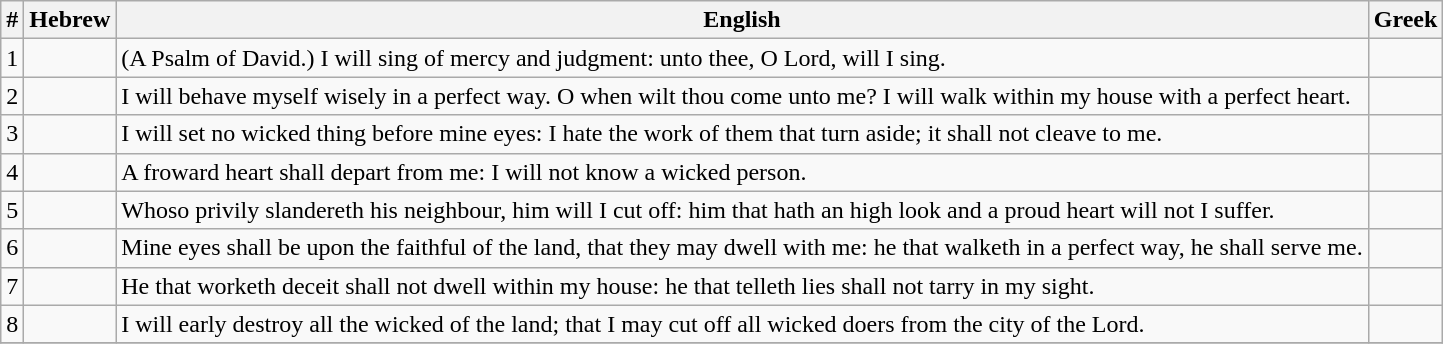<table class=wikitable>
<tr>
<th>#</th>
<th>Hebrew</th>
<th>English</th>
<th>Greek</th>
</tr>
<tr>
<td style="text-align:right">1</td>
<td style="text-align:right"></td>
<td>(A Psalm of David.) I will sing of mercy and judgment: unto thee, O Lord, will I sing.</td>
<td></td>
</tr>
<tr>
<td style="text-align:right">2</td>
<td style="text-align:right"></td>
<td>I will behave myself wisely in a perfect way. O when wilt thou come unto me? I will walk within my house with a perfect heart.</td>
<td></td>
</tr>
<tr>
<td style="text-align:right">3</td>
<td style="text-align:right"></td>
<td>I will set no wicked thing before mine eyes: I hate the work of them that turn aside; it shall not cleave to me.</td>
<td></td>
</tr>
<tr>
<td style="text-align:right">4</td>
<td style="text-align:right"></td>
<td>A froward heart shall depart from me: I will not know a wicked person.</td>
<td></td>
</tr>
<tr>
<td style="text-align:right">5</td>
<td style="text-align:right"></td>
<td>Whoso privily slandereth his neighbour, him will I cut off: him that hath an high look and a proud heart will not I suffer.</td>
<td></td>
</tr>
<tr>
<td style="text-align:right">6</td>
<td style="text-align:right"></td>
<td>Mine eyes shall be upon the faithful of the land, that they may dwell with me: he that walketh in a perfect way, he shall serve me.</td>
<td></td>
</tr>
<tr>
<td style="text-align:right">7</td>
<td style="text-align:right"></td>
<td>He that worketh deceit shall not dwell within my house: he that telleth lies shall not tarry in my sight.</td>
<td></td>
</tr>
<tr>
<td style="text-align:right">8</td>
<td style="text-align:right"></td>
<td>I will early destroy all the wicked of the land; that I may cut off all wicked doers from the city of the Lord.</td>
<td></td>
</tr>
<tr>
</tr>
</table>
